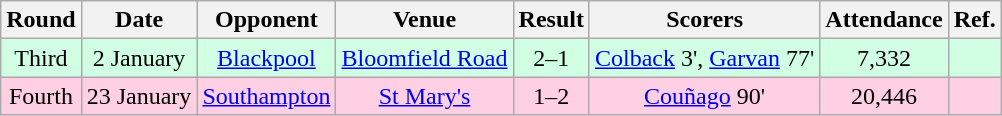<table class="wikitable" style="text-align: center">
<tr>
<th scope="col">Round</th>
<th scope="col">Date</th>
<th scope="col">Opponent</th>
<th scope="col">Venue</th>
<th scope="col">Result</th>
<th scope="col">Scorers</th>
<th scope="col">Attendance</th>
<th scope="col">Ref.</th>
</tr>
<tr style="background-color: #d0ffe3;">
<td>Third</td>
<td>2 January</td>
<td><a href='#'>Blackpool</a></td>
<td><a href='#'>Bloomfield Road</a></td>
<td>2–1</td>
<td><a href='#'>Colback</a> 3', <a href='#'>Garvan</a> 77'</td>
<td>7,332</td>
<td></td>
</tr>
<tr style="background-color: #ffd0e3;">
<td>Fourth</td>
<td>23 January</td>
<td><a href='#'>Southampton</a></td>
<td><a href='#'>St Mary's</a></td>
<td>1–2</td>
<td><a href='#'>Couñago</a> 90'</td>
<td>20,446</td>
<td></td>
</tr>
</table>
